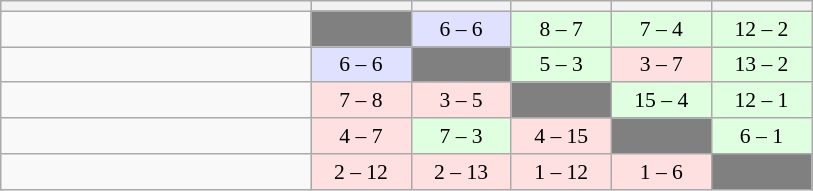<table cellspacing="0" cellpadding="3" style="background-color: #f9f9f9; font-size: 90%; text-align: center"  class="wikitable">
<tr>
<th width=200></th>
<th width=60></th>
<th width=60></th>
<th width=60></th>
<th width=60></th>
<th width=60></th>
</tr>
<tr>
<td align=center><strong></strong></td>
<td bgcolor="#808080"></td>
<td bgcolor="#e0e0ff">6 – 6</td>
<td bgcolor="#e0ffe0">8 – 7</td>
<td bgcolor="#e0ffe0">7 – 4</td>
<td bgcolor="#e0ffe0">12 – 2</td>
</tr>
<tr>
<td align=center><strong></strong></td>
<td bgcolor="#e0e0ff">6 – 6</td>
<td bgcolor="#808080"></td>
<td bgcolor="#e0ffe0">5 – 3</td>
<td bgcolor="#ffe0e0">3 – 7</td>
<td bgcolor="#e0ffe0">13 – 2</td>
</tr>
<tr>
<td align=center><strong></strong></td>
<td bgcolor="#ffe0e0">7 – 8</td>
<td bgcolor="#ffe0e0">3 – 5</td>
<td bgcolor="#808080"></td>
<td bgcolor="#e0ffe0">15 – 4</td>
<td bgcolor="#e0ffe0">12 – 1</td>
</tr>
<tr>
<td align=center><strong></strong></td>
<td bgcolor="#ffe0e0">4 – 7</td>
<td bgcolor="#e0ffe0">7 – 3</td>
<td bgcolor="#ffe0e0">4 – 15</td>
<td bgcolor="#808080"></td>
<td bgcolor="#e0ffe0">6 – 1</td>
</tr>
<tr>
<td align=center><strong></strong></td>
<td bgcolor="#ffe0e0">2 – 12</td>
<td bgcolor="#ffe0e0">2 – 13</td>
<td bgcolor="#ffe0e0">1 – 12</td>
<td bgcolor="#ffe0e0">1 – 6</td>
<td bgcolor="#808080"></td>
</tr>
</table>
